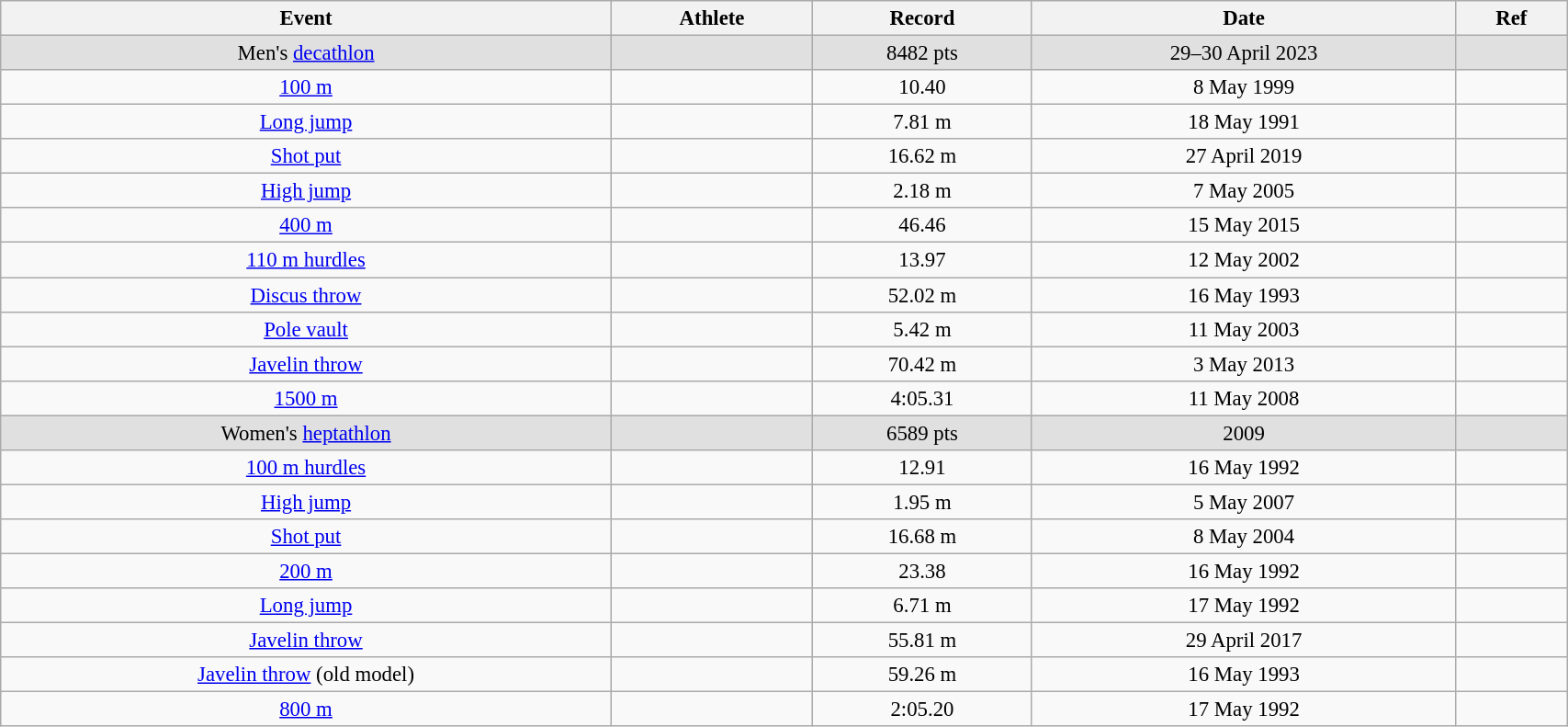<table class="wikitable" style=" text-align:center; font-size:95%;" width="90%">
<tr>
<th>Event</th>
<th>Athlete</th>
<th>Record</th>
<th>Date</th>
<th>Ref</th>
</tr>
<tr bgcolor="#e0e0e0">
<td>Men's <a href='#'>decathlon</a></td>
<td></td>
<td>8482 pts</td>
<td>29–30 April 2023</td>
<td></td>
</tr>
<tr>
<td><a href='#'>100 m</a></td>
<td></td>
<td>10.40</td>
<td>8 May 1999</td>
<td></td>
</tr>
<tr>
<td><a href='#'>Long jump</a></td>
<td></td>
<td>7.81 m</td>
<td>18 May 1991</td>
<td></td>
</tr>
<tr>
<td><a href='#'>Shot put</a></td>
<td></td>
<td>16.62 m</td>
<td>27 April 2019</td>
<td></td>
</tr>
<tr>
<td><a href='#'>High jump</a></td>
<td></td>
<td>2.18 m</td>
<td>7 May 2005</td>
<td></td>
</tr>
<tr>
<td><a href='#'>400 m</a></td>
<td></td>
<td>46.46</td>
<td>15 May 2015</td>
<td></td>
</tr>
<tr>
<td><a href='#'>110 m hurdles</a></td>
<td></td>
<td>13.97</td>
<td>12 May 2002</td>
<td></td>
</tr>
<tr>
<td><a href='#'>Discus throw</a></td>
<td></td>
<td>52.02 m</td>
<td>16 May 1993</td>
<td></td>
</tr>
<tr>
<td><a href='#'>Pole vault</a></td>
<td></td>
<td>5.42 m</td>
<td>11 May 2003</td>
<td></td>
</tr>
<tr>
<td><a href='#'>Javelin throw</a></td>
<td></td>
<td>70.42 m</td>
<td>3 May 2013</td>
<td></td>
</tr>
<tr>
<td><a href='#'>1500 m</a></td>
<td></td>
<td>4:05.31</td>
<td>11 May 2008</td>
<td></td>
</tr>
<tr bgcolor="#e0e0e0">
<td>Women's <a href='#'>heptathlon</a></td>
<td></td>
<td>6589 pts</td>
<td>2009</td>
<td></td>
</tr>
<tr>
<td><a href='#'>100 m hurdles</a></td>
<td></td>
<td>12.91</td>
<td>16 May 1992</td>
<td></td>
</tr>
<tr>
<td><a href='#'>High jump</a></td>
<td></td>
<td>1.95 m</td>
<td>5 May 2007</td>
<td></td>
</tr>
<tr>
<td><a href='#'>Shot put</a></td>
<td></td>
<td>16.68 m</td>
<td>8 May 2004</td>
<td></td>
</tr>
<tr>
<td><a href='#'>200 m</a></td>
<td></td>
<td>23.38</td>
<td>16 May 1992</td>
<td></td>
</tr>
<tr>
<td><a href='#'>Long jump</a></td>
<td></td>
<td>6.71 m</td>
<td>17 May 1992</td>
<td></td>
</tr>
<tr>
<td><a href='#'>Javelin throw</a></td>
<td></td>
<td>55.81 m</td>
<td>29 April 2017</td>
<td></td>
</tr>
<tr>
<td><a href='#'>Javelin throw</a> (old model)</td>
<td></td>
<td>59.26 m</td>
<td>16 May 1993</td>
<td></td>
</tr>
<tr>
<td><a href='#'>800 m</a></td>
<td></td>
<td>2:05.20</td>
<td>17 May 1992</td>
<td></td>
</tr>
</table>
